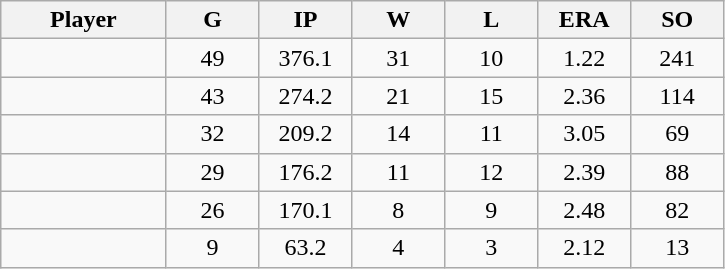<table class="wikitable sortable">
<tr>
<th bgcolor="#DDDDFF" width="16%">Player</th>
<th bgcolor="#DDDDFF" width="9%">G</th>
<th bgcolor="#DDDDFF" width="9%">IP</th>
<th bgcolor="#DDDDFF" width="9%">W</th>
<th bgcolor="#DDDDFF" width="9%">L</th>
<th bgcolor="#DDDDFF" width="9%">ERA</th>
<th bgcolor="#DDDDFF" width="9%">SO</th>
</tr>
<tr align="center">
<td></td>
<td>49</td>
<td>376.1</td>
<td>31</td>
<td>10</td>
<td>1.22</td>
<td>241</td>
</tr>
<tr align="center">
<td></td>
<td>43</td>
<td>274.2</td>
<td>21</td>
<td>15</td>
<td>2.36</td>
<td>114</td>
</tr>
<tr align="center">
<td></td>
<td>32</td>
<td>209.2</td>
<td>14</td>
<td>11</td>
<td>3.05</td>
<td>69</td>
</tr>
<tr align="center">
<td></td>
<td>29</td>
<td>176.2</td>
<td>11</td>
<td>12</td>
<td>2.39</td>
<td>88</td>
</tr>
<tr align="center">
<td></td>
<td>26</td>
<td>170.1</td>
<td>8</td>
<td>9</td>
<td>2.48</td>
<td>82</td>
</tr>
<tr align="center">
<td></td>
<td>9</td>
<td>63.2</td>
<td>4</td>
<td>3</td>
<td>2.12</td>
<td>13</td>
</tr>
</table>
